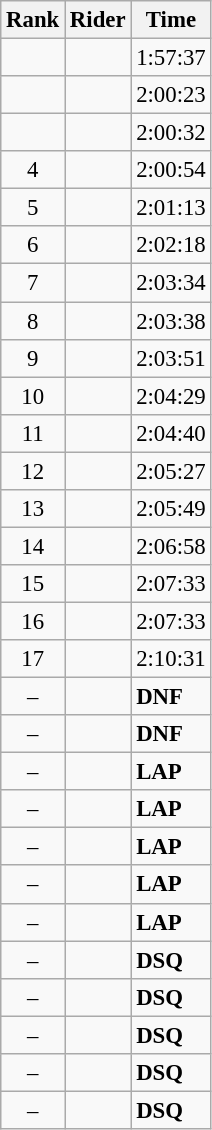<table class="wikitable" style="font-size:95%" style="width:35em;">
<tr>
<th>Rank</th>
<th>Rider</th>
<th>Time</th>
</tr>
<tr>
<td align=center></td>
<td></td>
<td>1:57:37</td>
</tr>
<tr>
<td align=center></td>
<td></td>
<td>2:00:23</td>
</tr>
<tr>
<td align=center></td>
<td></td>
<td>2:00:32</td>
</tr>
<tr>
<td align=center>4</td>
<td></td>
<td>2:00:54</td>
</tr>
<tr>
<td align=center>5</td>
<td></td>
<td>2:01:13</td>
</tr>
<tr>
<td align=center>6</td>
<td></td>
<td>2:02:18</td>
</tr>
<tr>
<td align=center>7</td>
<td></td>
<td>2:03:34</td>
</tr>
<tr>
<td align=center>8</td>
<td></td>
<td>2:03:38</td>
</tr>
<tr>
<td align=center>9</td>
<td></td>
<td>2:03:51</td>
</tr>
<tr>
<td align=center>10</td>
<td></td>
<td>2:04:29</td>
</tr>
<tr>
<td align=center>11</td>
<td></td>
<td>2:04:40</td>
</tr>
<tr>
<td align=center>12</td>
<td></td>
<td>2:05:27</td>
</tr>
<tr>
<td align=center>13</td>
<td></td>
<td>2:05:49</td>
</tr>
<tr>
<td align=center>14</td>
<td></td>
<td>2:06:58</td>
</tr>
<tr>
<td align=center>15</td>
<td></td>
<td>2:07:33</td>
</tr>
<tr>
<td align=center>16</td>
<td></td>
<td>2:07:33</td>
</tr>
<tr>
<td align=center>17</td>
<td></td>
<td>2:10:31</td>
</tr>
<tr>
<td align=center>–</td>
<td></td>
<td><strong>DNF</strong></td>
</tr>
<tr>
<td align=center>–</td>
<td></td>
<td><strong>DNF</strong></td>
</tr>
<tr>
<td align=center>–</td>
<td></td>
<td><strong>LAP</strong></td>
</tr>
<tr>
<td align=center>–</td>
<td></td>
<td><strong>LAP</strong></td>
</tr>
<tr>
<td align=center>–</td>
<td></td>
<td><strong>LAP</strong></td>
</tr>
<tr>
<td align=center>–</td>
<td></td>
<td><strong>LAP</strong></td>
</tr>
<tr>
<td align=center>–</td>
<td></td>
<td><strong>LAP</strong></td>
</tr>
<tr>
<td align=center>–</td>
<td></td>
<td><strong>DSQ</strong></td>
</tr>
<tr>
<td align=center>–</td>
<td></td>
<td><strong>DSQ</strong></td>
</tr>
<tr>
<td align=center>–</td>
<td></td>
<td><strong>DSQ</strong></td>
</tr>
<tr>
<td align=center>–</td>
<td></td>
<td><strong>DSQ</strong></td>
</tr>
<tr>
<td align=center>–</td>
<td></td>
<td><strong>DSQ</strong></td>
</tr>
</table>
